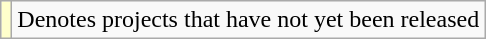<table class="wikitable">
<tr>
<td style="background:#FFFFCC;"></td>
<td>Denotes projects that have not yet been released</td>
</tr>
</table>
